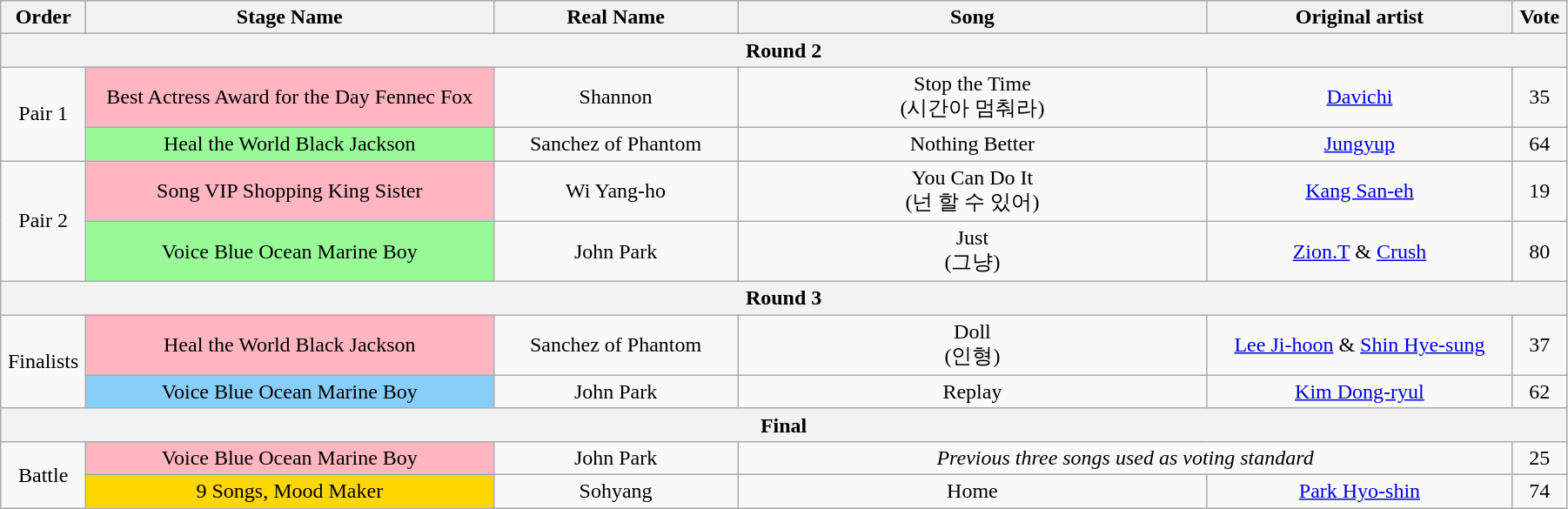<table class="wikitable" style="text-align:center; width:95%;">
<tr>
<th style="width:1%;">Order</th>
<th style="width:20%;">Stage Name</th>
<th style="width:12%;">Real Name</th>
<th style="width:23%;">Song</th>
<th style="width:15%;">Original artist</th>
<th style="width:1%;">Vote</th>
</tr>
<tr>
<th colspan=6>Round 2</th>
</tr>
<tr>
<td rowspan=2>Pair 1</td>
<td bgcolor="lightpink">Best Actress Award for the Day Fennec Fox</td>
<td>Shannon</td>
<td>Stop the Time<br>(시간아 멈춰라)</td>
<td><a href='#'>Davichi</a></td>
<td>35</td>
</tr>
<tr>
<td bgcolor="palegreen">Heal the World Black Jackson</td>
<td>Sanchez of Phantom</td>
<td>Nothing Better</td>
<td><a href='#'>Jungyup</a></td>
<td>64</td>
</tr>
<tr>
<td rowspan=2>Pair 2</td>
<td bgcolor="lightpink">Song VIP Shopping King Sister</td>
<td>Wi Yang-ho</td>
<td>You Can Do It<br>(넌 할 수 있어)</td>
<td><a href='#'>Kang San-eh</a></td>
<td>19</td>
</tr>
<tr>
<td bgcolor="palegreen">Voice Blue Ocean Marine Boy</td>
<td>John Park</td>
<td>Just<br>(그냥)</td>
<td><a href='#'>Zion.T</a> & <a href='#'>Crush</a></td>
<td>80</td>
</tr>
<tr>
<th colspan=6>Round 3</th>
</tr>
<tr>
<td rowspan=2>Finalists</td>
<td bgcolor="lightpink">Heal the World Black Jackson</td>
<td>Sanchez of Phantom</td>
<td>Doll<br>(인형)</td>
<td><a href='#'>Lee Ji-hoon</a> & <a href='#'>Shin Hye-sung</a></td>
<td>37</td>
</tr>
<tr>
<td bgcolor="lightskyblue">Voice Blue Ocean Marine Boy</td>
<td>John Park</td>
<td>Replay</td>
<td><a href='#'>Kim Dong-ryul</a></td>
<td>62</td>
</tr>
<tr>
<th colspan=6>Final</th>
</tr>
<tr>
<td rowspan=2>Battle</td>
<td bgcolor="lightpink">Voice Blue Ocean Marine Boy</td>
<td>John Park</td>
<td colspan=2><em>Previous three songs used as voting standard</em></td>
<td>25</td>
</tr>
<tr>
<td bgcolor="gold">9 Songs, Mood Maker</td>
<td>Sohyang</td>
<td>Home</td>
<td><a href='#'>Park Hyo-shin</a></td>
<td>74</td>
</tr>
</table>
